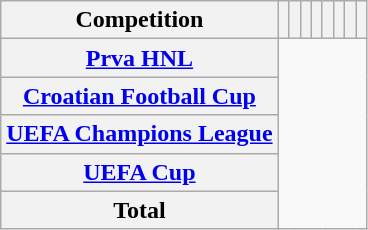<table class="wikitable sortable plainrowheaders" style="text-align:center;">
<tr>
<th scope=col>Competition</th>
<th scope=col></th>
<th scope=col></th>
<th scope=col></th>
<th scope=col></th>
<th scope=col></th>
<th scope=col></th>
<th scope=col></th>
<th scope=col></th>
</tr>
<tr>
<th scope=row align=left><a href='#'>Prva HNL</a><br></th>
</tr>
<tr>
<th scope=row align=left><a href='#'>Croatian Football Cup</a><br></th>
</tr>
<tr>
<th scope=row align=left><a href='#'>UEFA Champions League</a><br></th>
</tr>
<tr>
<th scope=row align=left><a href='#'>UEFA Cup</a><br></th>
</tr>
<tr>
<th scope=row>Total<br></th>
</tr>
</table>
